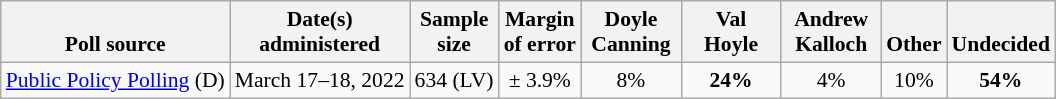<table class="wikitable" style="font-size:90%;text-align:center;">
<tr style="vertical-align:bottom;">
<th>Poll source</th>
<th>Date(s)<br>administered</th>
<th>Sample<br>size</th>
<th>Margin<br>of error</th>
<th style="width:60px;">Doyle<br>Canning</th>
<th style="width:60px;">Val<br>Hoyle</th>
<th style="width:60px;">Andrew<br>Kalloch</th>
<th>Other</th>
<th>Undecided</th>
</tr>
<tr>
<td style="text-align:left;"><a href='#'>Public Policy Polling</a> (D)</td>
<td>March 17–18, 2022</td>
<td>634 (LV)</td>
<td>± 3.9%</td>
<td>8%</td>
<td><strong>24%</strong></td>
<td>4%</td>
<td>10%</td>
<td><strong>54%</strong></td>
</tr>
</table>
